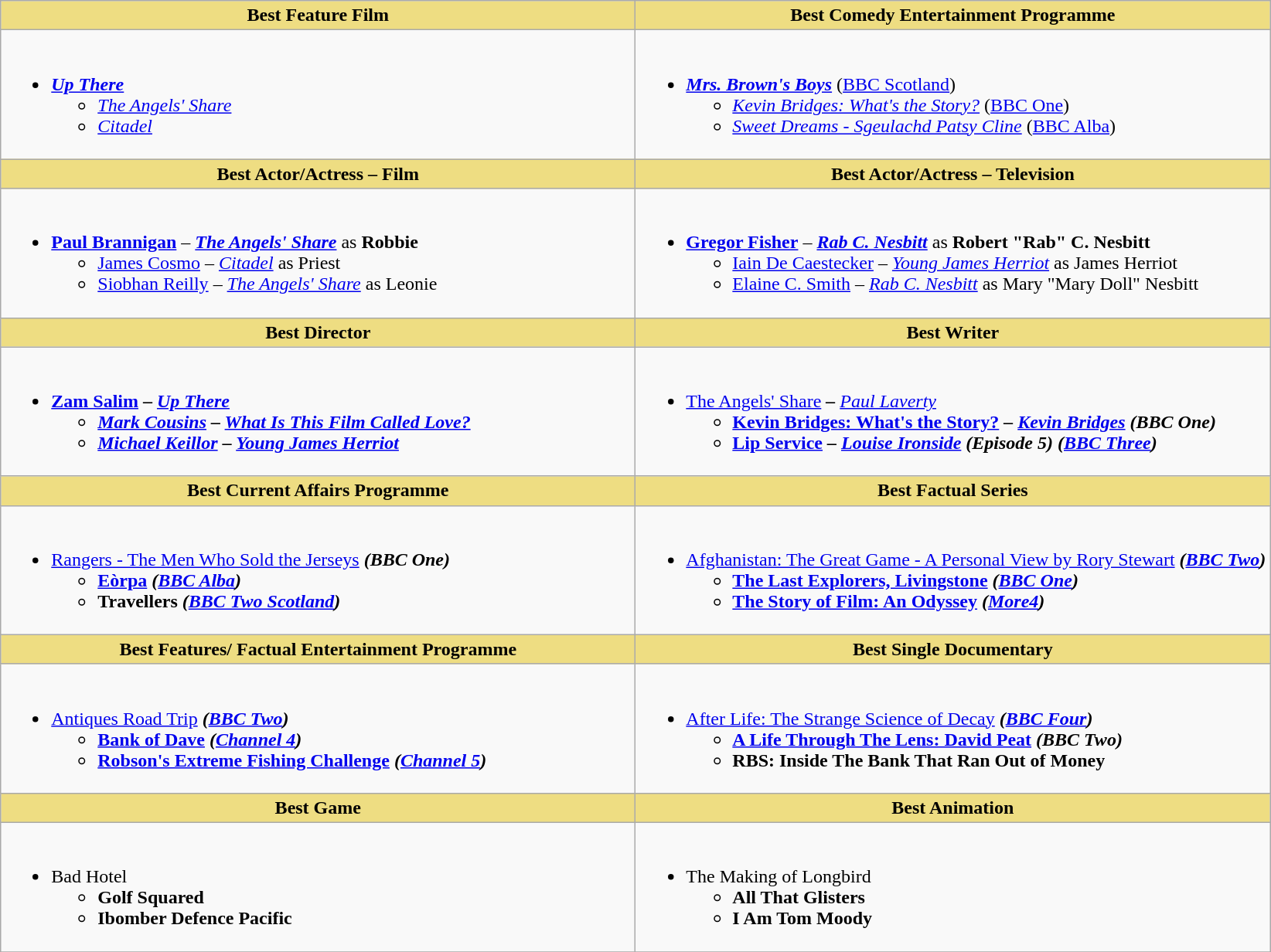<table class="wikitable">
<tr>
<th style="background:#EEDD82; width:50%">Best Feature Film</th>
<th style="background:#EEDD82; width:50%">Best Comedy Entertainment Programme</th>
</tr>
<tr>
<td valign="top"><br><ul><li><strong><em><a href='#'>Up There</a></em></strong><ul><li><em><a href='#'>The Angels' Share</a></em></li><li><em><a href='#'>Citadel</a></em></li></ul></li></ul></td>
<td valign="top"><br><ul><li><strong><em><a href='#'>Mrs. Brown's Boys</a></em></strong> (<a href='#'>BBC Scotland</a>)<ul><li><em><a href='#'>Kevin Bridges: What's the Story?</a></em> (<a href='#'>BBC One</a>)</li><li><em><a href='#'>Sweet Dreams - Sgeulachd Patsy Cline</a></em> (<a href='#'>BBC Alba</a>)</li></ul></li></ul></td>
</tr>
<tr>
<th style="background:#EEDD82;">Best Actor/Actress – Film</th>
<th style="background:#EEDD82;">Best Actor/Actress – Television</th>
</tr>
<tr>
<td valign="top"><br><ul><li><strong><a href='#'>Paul Brannigan</a></strong> – <strong><em><a href='#'>The Angels' Share</a></em></strong> as <strong>Robbie</strong><ul><li><a href='#'>James Cosmo</a> – <em><a href='#'>Citadel</a></em> as Priest</li><li><a href='#'>Siobhan Reilly</a> – <em><a href='#'>The Angels' Share</a></em> as Leonie</li></ul></li></ul></td>
<td valign="top"><br><ul><li><strong><a href='#'>Gregor Fisher</a></strong> – <strong><em><a href='#'>Rab C. Nesbitt</a></em></strong> as <strong>Robert "Rab" C. Nesbitt</strong><ul><li><a href='#'>Iain De Caestecker</a> – <em><a href='#'>Young James Herriot</a></em> as James Herriot</li><li><a href='#'>Elaine C. Smith</a> – <em><a href='#'>Rab C. Nesbitt</a></em> as Mary "Mary Doll" Nesbitt</li></ul></li></ul></td>
</tr>
<tr>
<th style="background:#EEDD82;">Best Director</th>
<th style="background:#EEDD82;">Best Writer</th>
</tr>
<tr>
<td valign="top"><br><ul><li><strong><a href='#'>Zam Salim</a> – <em><a href='#'>Up There</a><strong><em><ul><li><a href='#'>Mark Cousins</a> – </em><a href='#'>What Is This Film Called Love?</a><em></li><li><a href='#'>Michael Keillor</a> – </em><a href='#'>Young James Herriot</a><em></li></ul></li></ul></td>
<td valign="top"><br><ul><li></em></strong><a href='#'>The Angels' Share</a><strong><em> – </strong><a href='#'>Paul Laverty</a><strong><ul><li></em><a href='#'>Kevin Bridges: What's the Story?</a><em> – <a href='#'>Kevin Bridges</a> (BBC One)</li><li></em><a href='#'>Lip Service</a><em> – <a href='#'>Louise Ironside</a> (Episode 5) (<a href='#'>BBC Three</a>)</li></ul></li></ul></td>
</tr>
<tr>
<th style="background:#EEDD82; width:50%">Best Current Affairs Programme</th>
<th style="background:#EEDD82; width:50%">Best Factual Series</th>
</tr>
<tr>
<td valign="top"><br><ul><li></em></strong><a href='#'>Rangers - The Men Who Sold the Jerseys</a><strong><em> (BBC One)<ul><li></em><a href='#'>Eòrpa</a><em> (<a href='#'>BBC Alba</a>)</li><li></em>Travellers<em> (<a href='#'>BBC Two Scotland</a>)</li></ul></li></ul></td>
<td valign="top"><br><ul><li></em></strong><a href='#'>Afghanistan: The Great Game - A Personal View by Rory Stewart</a><strong><em> (<a href='#'>BBC Two</a>)<ul><li></em><a href='#'>The Last Explorers, Livingstone</a><em> (<a href='#'>BBC One</a>)</li><li></em><a href='#'>The Story of Film: An Odyssey</a><em> (<a href='#'>More4</a>)</li></ul></li></ul></td>
</tr>
<tr>
<th style="background:#EEDD82;">Best Features/ Factual Entertainment Programme</th>
<th style="background:#EEDD82;">Best Single Documentary</th>
</tr>
<tr>
<td valign="top"><br><ul><li></em></strong><a href='#'>Antiques Road Trip</a><strong><em> (<a href='#'>BBC Two</a>)<ul><li></em><a href='#'>Bank of Dave</a><em> (<a href='#'>Channel 4</a>)</li><li></em><a href='#'>Robson's Extreme Fishing Challenge</a><em> (<a href='#'>Channel 5</a>)</li></ul></li></ul></td>
<td valign="top"><br><ul><li></em></strong><a href='#'>After Life: The Strange Science of Decay</a><strong><em> (<a href='#'>BBC Four</a>)<ul><li></em><a href='#'>A Life Through The Lens: David Peat</a><em> (BBC Two)</li><li></em>RBS: Inside The Bank That Ran Out of Money<em></li></ul></li></ul></td>
</tr>
<tr>
<th style="background:#EEDD82;">Best Game</th>
<th style="background:#EEDD82;">Best Animation</th>
</tr>
<tr>
<td valign="top"><br><ul><li></em></strong>Bad Hotel<strong><em><ul><li></em>Golf Squared<em></li><li></em>Ibomber Defence Pacific<em></li></ul></li></ul></td>
<td valign="top"><br><ul><li></em></strong>The Making of Longbird<strong><em><ul><li></em>All That Glisters<em></li><li></em>I Am Tom Moody<em></li></ul></li></ul></td>
</tr>
<tr>
</tr>
</table>
